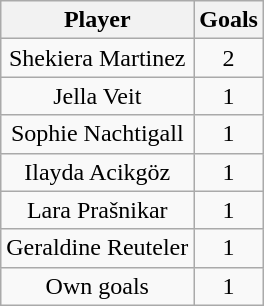<table class="wikitable" style="text-align:center;">
<tr>
<th>Player</th>
<th>Goals</th>
</tr>
<tr>
<td>Shekiera Martinez</td>
<td>2</td>
</tr>
<tr>
<td>Jella Veit</td>
<td>1</td>
</tr>
<tr>
<td>Sophie Nachtigall</td>
<td>1</td>
</tr>
<tr>
<td>Ilayda Acikgöz</td>
<td>1</td>
</tr>
<tr>
<td>Lara Prašnikar</td>
<td>1</td>
</tr>
<tr>
<td>Geraldine Reuteler</td>
<td>1</td>
</tr>
<tr>
<td>Own goals</td>
<td>1</td>
</tr>
</table>
